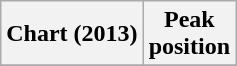<table class="wikitable plainrowheaders">
<tr>
<th scope="col">Chart (2013)</th>
<th scope="col">Peak<br>position</th>
</tr>
<tr>
</tr>
</table>
